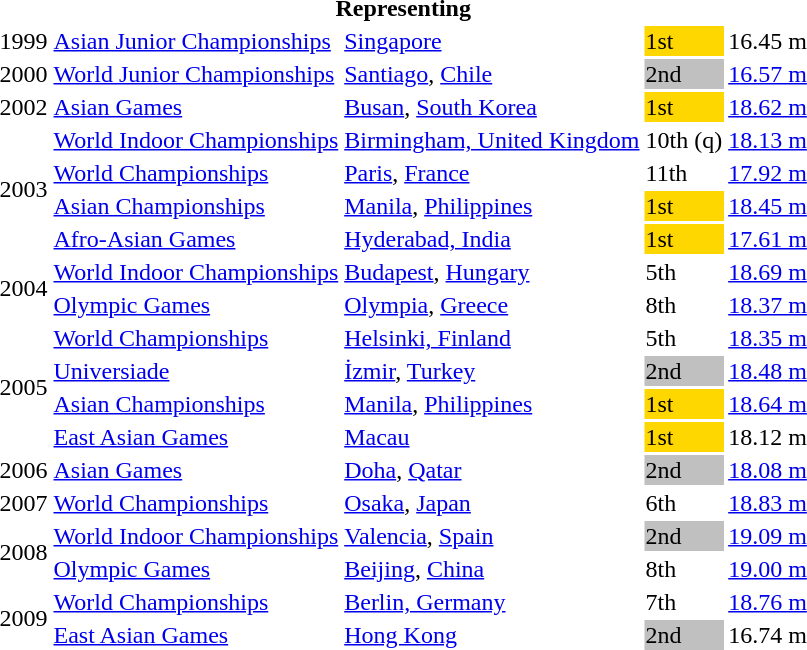<table>
<tr>
<th colspan="5">Representing </th>
</tr>
<tr>
<td>1999</td>
<td><a href='#'>Asian Junior Championships</a></td>
<td><a href='#'>Singapore</a></td>
<td bgcolor="gold">1st</td>
<td>16.45 m</td>
</tr>
<tr>
<td>2000</td>
<td><a href='#'>World Junior Championships</a></td>
<td><a href='#'>Santiago</a>, <a href='#'>Chile</a></td>
<td bgcolor="silver">2nd</td>
<td><a href='#'>16.57 m</a></td>
</tr>
<tr>
<td>2002</td>
<td><a href='#'>Asian Games</a></td>
<td><a href='#'>Busan</a>, <a href='#'>South Korea</a></td>
<td bgcolor="gold">1st</td>
<td><a href='#'>18.62 m</a></td>
</tr>
<tr>
<td rowspan=4>2003</td>
<td><a href='#'>World Indoor Championships</a></td>
<td><a href='#'>Birmingham, United Kingdom</a></td>
<td>10th (q)</td>
<td><a href='#'>18.13 m</a></td>
</tr>
<tr>
<td><a href='#'>World Championships</a></td>
<td><a href='#'>Paris</a>, <a href='#'>France</a></td>
<td>11th</td>
<td><a href='#'>17.92 m</a></td>
</tr>
<tr>
<td><a href='#'>Asian Championships</a></td>
<td><a href='#'>Manila</a>, <a href='#'>Philippines</a></td>
<td bgcolor="gold">1st</td>
<td><a href='#'>18.45 m</a></td>
</tr>
<tr>
<td><a href='#'>Afro-Asian Games</a></td>
<td><a href='#'>Hyderabad, India</a></td>
<td bgcolor=gold>1st</td>
<td><a href='#'>17.61 m</a></td>
</tr>
<tr>
<td rowspan=2>2004</td>
<td><a href='#'>World Indoor Championships</a></td>
<td><a href='#'>Budapest</a>, <a href='#'>Hungary</a></td>
<td>5th</td>
<td><a href='#'>18.69 m</a></td>
</tr>
<tr>
<td><a href='#'>Olympic Games</a></td>
<td><a href='#'>Olympia</a>, <a href='#'>Greece</a></td>
<td>8th</td>
<td><a href='#'>18.37 m</a></td>
</tr>
<tr>
<td rowspan=4>2005</td>
<td><a href='#'>World Championships</a></td>
<td><a href='#'>Helsinki, Finland</a></td>
<td>5th</td>
<td><a href='#'>18.35 m</a></td>
</tr>
<tr>
<td><a href='#'>Universiade</a></td>
<td><a href='#'>İzmir</a>, <a href='#'>Turkey</a></td>
<td bgcolor="silver">2nd</td>
<td><a href='#'>18.48 m</a></td>
</tr>
<tr>
<td><a href='#'>Asian Championships</a></td>
<td><a href='#'>Manila</a>, <a href='#'>Philippines</a></td>
<td bgcolor="gold">1st</td>
<td><a href='#'>18.64 m</a></td>
</tr>
<tr>
<td><a href='#'>East Asian Games</a></td>
<td><a href='#'>Macau</a></td>
<td bgcolor="gold">1st</td>
<td>18.12 m</td>
</tr>
<tr>
<td>2006</td>
<td><a href='#'>Asian Games</a></td>
<td><a href='#'>Doha</a>, <a href='#'>Qatar</a></td>
<td bgcolor="silver">2nd</td>
<td><a href='#'>18.08 m</a></td>
</tr>
<tr>
<td>2007</td>
<td><a href='#'>World Championships</a></td>
<td><a href='#'>Osaka</a>, <a href='#'>Japan</a></td>
<td>6th</td>
<td><a href='#'>18.83 m</a></td>
</tr>
<tr>
<td rowspan=2>2008</td>
<td><a href='#'>World Indoor Championships</a></td>
<td><a href='#'>Valencia</a>, <a href='#'>Spain</a></td>
<td bgcolor="silver">2nd</td>
<td><a href='#'>19.09 m</a></td>
</tr>
<tr>
<td><a href='#'>Olympic Games</a></td>
<td><a href='#'>Beijing</a>, <a href='#'>China</a></td>
<td>8th</td>
<td><a href='#'>19.00 m</a></td>
</tr>
<tr>
<td rowspan=2>2009</td>
<td><a href='#'>World Championships</a></td>
<td><a href='#'>Berlin, Germany</a></td>
<td>7th</td>
<td><a href='#'>18.76 m</a></td>
</tr>
<tr>
<td><a href='#'>East Asian Games</a></td>
<td><a href='#'>Hong Kong</a></td>
<td bgcolor="silver">2nd</td>
<td>16.74 m</td>
</tr>
</table>
